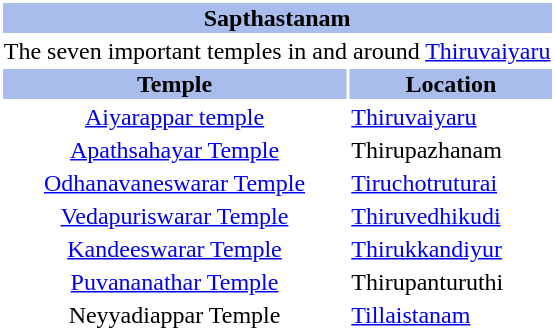<table class="toccolours" style="clear:right; float:right; background:#ffffff; margin: 0 0 0.5em 1em; width:275">
<tr>
<th style="background:#A8BDEC;text-align:center;" colspan="2">  <strong>Sapthastanam</strong>  </th>
</tr>
<tr>
<td style="text-align:center;" colspan="2">The seven important temples in and around <a href='#'>Thiruvaiyaru</a></td>
</tr>
<tr>
<td style="text-align:center;background:#A8BDEC"><strong>Temple</strong></td>
<td style="text-align:center;background:#A8BDEC"><strong>Location</strong></td>
</tr>
<tr>
<td style="text-align:center;"><a href='#'>Aiyarappar temple</a></td>
<td><a href='#'>Thiruvaiyaru</a></td>
</tr>
<tr>
<td style="text-align:center;"><a href='#'>Apathsahayar Temple</a></td>
<td>Thirupazhanam</td>
</tr>
<tr>
<td style="text-align:center;"><a href='#'>Odhanavaneswarar Temple</a></td>
<td><a href='#'>Tiruchotruturai</a></td>
</tr>
<tr>
<td style="text-align:center;"><a href='#'>Vedapuriswarar Temple</a></td>
<td><a href='#'>Thiruvedhikudi</a></td>
</tr>
<tr>
<td style="text-align:center;"><a href='#'>Kandeeswarar Temple</a></td>
<td><a href='#'>Thirukkandiyur</a></td>
</tr>
<tr>
<td style="text-align:center;"><a href='#'>Puvananathar Temple</a></td>
<td>Thirupanturuthi</td>
</tr>
<tr>
<td style="text-align:center;">Neyyadiappar Temple</td>
<td><a href='#'>Tillaistanam</a></td>
</tr>
<tr>
</tr>
</table>
